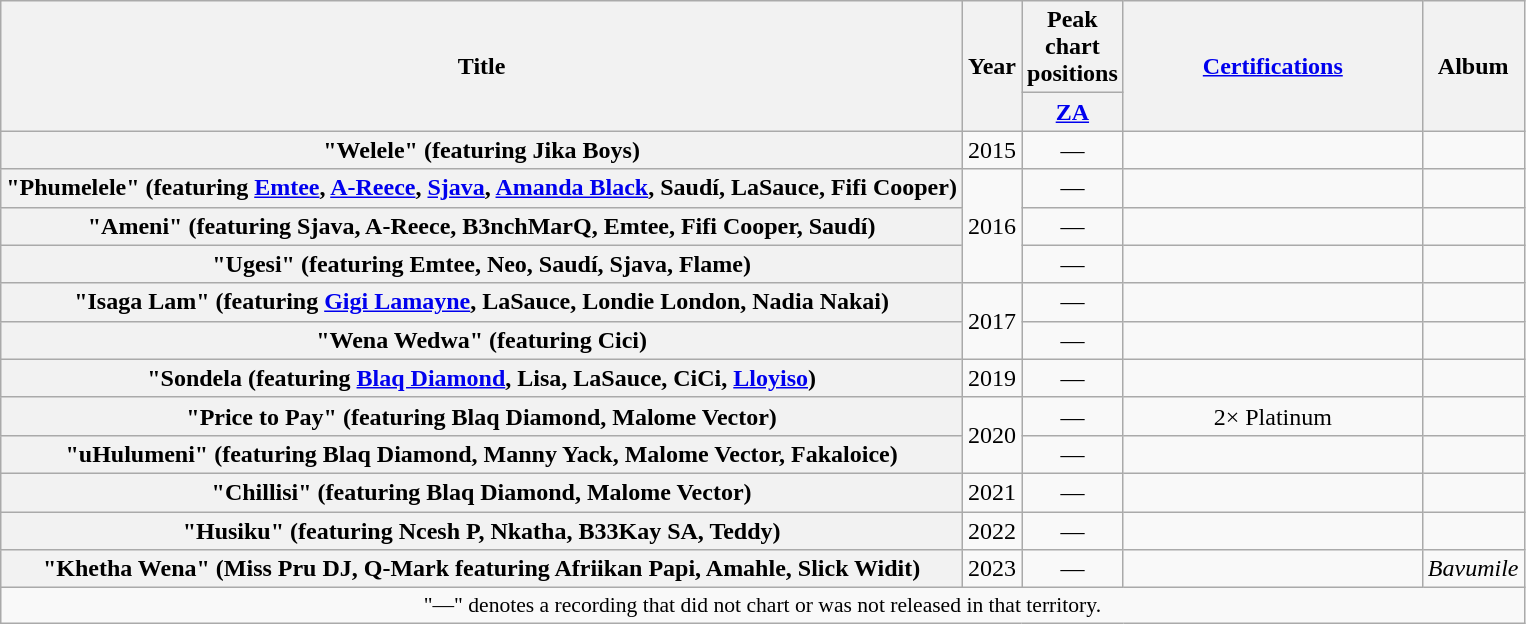<table class="wikitable plainrowheaders" style="text-align:center;">
<tr>
<th scope="col" rowspan="2">Title</th>
<th scope="col" rowspan="2">Year</th>
<th scope="col" colspan="1">Peak chart positions</th>
<th scope="col" rowspan="2" style="width:12em;"><a href='#'>Certifications</a></th>
<th scope="col" rowspan="2">Album</th>
</tr>
<tr>
<th scope="col" style="width:3em;font-size:100%;"><a href='#'>ZA</a><br></th>
</tr>
<tr>
<th scope="row">"Welele" (featuring Jika Boys)</th>
<td>2015</td>
<td>—</td>
<td></td>
<td></td>
</tr>
<tr>
<th scope="row">"Phumelele" (featuring <a href='#'>Emtee</a>, <a href='#'>A-Reece</a>, <a href='#'>Sjava</a>, <a href='#'>Amanda Black</a>, Saudí, LaSauce, Fifi Cooper)</th>
<td rowspan=3>2016</td>
<td>—</td>
<td></td>
<td></td>
</tr>
<tr>
<th scope="row">"Ameni" (featuring Sjava, A-Reece, B3nchMarQ, Emtee, Fifi Cooper, Saudí)</th>
<td>—</td>
<td></td>
<td></td>
</tr>
<tr>
<th scope="row">"Ugesi" (featuring Emtee, Neo, Saudí, Sjava, Flame)</th>
<td>—</td>
<td></td>
<td></td>
</tr>
<tr>
<th scope="row">"Isaga Lam" (featuring <a href='#'>Gigi Lamayne</a>, LaSauce, Londie London, Nadia Nakai)</th>
<td rowspan=2>2017</td>
<td>—</td>
<td></td>
<td></td>
</tr>
<tr>
<th scope="row">"Wena Wedwa" (featuring Cici)</th>
<td>—</td>
<td></td>
<td></td>
</tr>
<tr>
<th scope="row">"Sondela (featuring <a href='#'>Blaq Diamond</a>, Lisa, LaSauce, CiCi, <a href='#'>Lloyiso</a>)</th>
<td>2019</td>
<td>—</td>
<td></td>
<td></td>
</tr>
<tr>
<th scope="row">"Price to Pay" (featuring Blaq Diamond, Malome Vector)</th>
<td rowspan=2>2020</td>
<td>—</td>
<td>2× Platinum</td>
<td></td>
</tr>
<tr>
<th scope="row">"uHulumeni" (featuring Blaq Diamond, Manny Yack, Malome Vector, Fakaloice)</th>
<td>—</td>
<td></td>
<td></td>
</tr>
<tr>
<th scope="row">"Chillisi" (featuring Blaq Diamond, Malome Vector)</th>
<td>2021</td>
<td>—</td>
<td></td>
<td></td>
</tr>
<tr>
<th scope="row">"Husiku" (featuring Ncesh P, Nkatha, B33Kay SA, Teddy)</th>
<td>2022</td>
<td>—</td>
<td></td>
<td></td>
</tr>
<tr>
<th scope="row">"Khetha Wena" (Miss Pru DJ, Q-Mark featuring Afriikan Papi, Amahle, Slick Widit)</th>
<td>2023</td>
<td>—</td>
<td></td>
<td><em>Bavumile</em></td>
</tr>
<tr>
<td colspan="8" style="font-size:90%">"—" denotes a recording that did not chart or was not released in that territory.</td>
</tr>
</table>
